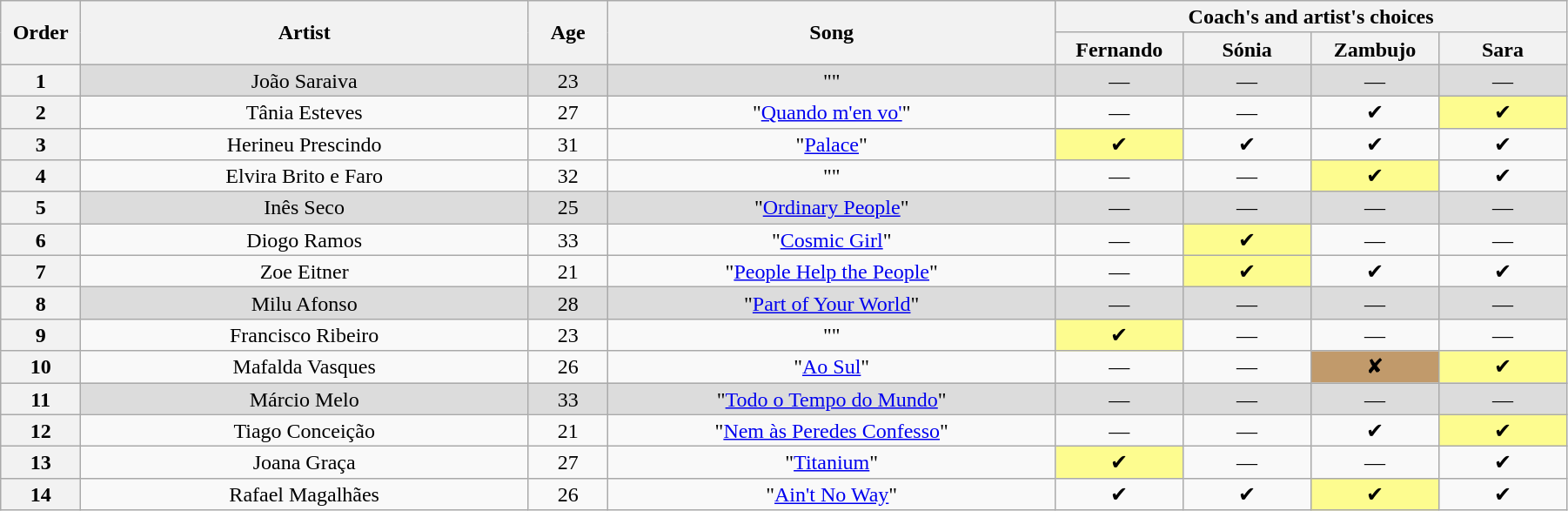<table class="wikitable" style="text-align:center; line-height:17px; width:95%">
<tr>
<th rowspan="2" width="05%">Order</th>
<th rowspan="2" width="28%">Artist</th>
<th rowspan="2" width="05%">Age</th>
<th rowspan="2" width="28%">Song</th>
<th colspan="4">Coach's and artist's choices</th>
</tr>
<tr>
<th width="08%">Fernando</th>
<th width="08%">Sónia</th>
<th width="08%">Zambujo</th>
<th width="08%">Sara</th>
</tr>
<tr style="background:#dcdcdc">
<th>1</th>
<td>João Saraiva</td>
<td>23</td>
<td>""</td>
<td>—</td>
<td>—</td>
<td>—</td>
<td>—</td>
</tr>
<tr>
<th>2</th>
<td>Tânia Esteves</td>
<td>27</td>
<td>"<a href='#'>Quando m'en vo'</a>"</td>
<td>—</td>
<td>—</td>
<td>✔</td>
<td style="background:#fdfc8f">✔</td>
</tr>
<tr>
<th>3</th>
<td>Herineu Prescindo</td>
<td>31</td>
<td>"<a href='#'>Palace</a>"</td>
<td style="background:#fdfc8f">✔</td>
<td>✔</td>
<td>✔</td>
<td>✔</td>
</tr>
<tr>
<th>4</th>
<td>Elvira Brito e Faro</td>
<td>32</td>
<td>""</td>
<td>—</td>
<td>—</td>
<td style="background:#fdfc8f">✔</td>
<td>✔</td>
</tr>
<tr style="background:#dcdcdc">
<th>5</th>
<td>Inês Seco</td>
<td>25</td>
<td>"<a href='#'>Ordinary People</a>"</td>
<td>—</td>
<td>—</td>
<td>—</td>
<td>—</td>
</tr>
<tr>
<th>6</th>
<td>Diogo Ramos</td>
<td>33</td>
<td>"<a href='#'>Cosmic Girl</a>"</td>
<td>—</td>
<td style="background:#fdfc8f">✔</td>
<td>—</td>
<td>—</td>
</tr>
<tr>
<th>7</th>
<td>Zoe Eitner</td>
<td>21</td>
<td>"<a href='#'>People Help the People</a>"</td>
<td>—</td>
<td style="background:#fdfc8f">✔</td>
<td>✔</td>
<td>✔</td>
</tr>
<tr style="background:#dcdcdc">
<th>8</th>
<td>Milu Afonso</td>
<td>28</td>
<td>"<a href='#'>Part of Your World</a>"</td>
<td>—</td>
<td>—</td>
<td>—</td>
<td>—</td>
</tr>
<tr>
<th>9</th>
<td>Francisco Ribeiro</td>
<td>23</td>
<td>""</td>
<td style="background:#fdfc8f">✔</td>
<td>—</td>
<td>—</td>
<td>—</td>
</tr>
<tr>
<th>10</th>
<td>Mafalda Vasques</td>
<td>26</td>
<td>"<a href='#'>Ao Sul</a>"</td>
<td>—</td>
<td>—</td>
<td style="background:#C19A6B">✘</td>
<td style="background:#fdfc8f">✔</td>
</tr>
<tr style="background:#dcdcdc">
<th>11</th>
<td>Márcio Melo</td>
<td>33</td>
<td>"<a href='#'>Todo o Tempo do Mundo</a>"</td>
<td>—</td>
<td>—</td>
<td>—</td>
<td>—</td>
</tr>
<tr>
<th>12</th>
<td>Tiago Conceição</td>
<td>21</td>
<td>"<a href='#'>Nem às Peredes Confesso</a>"</td>
<td>—</td>
<td>—</td>
<td>✔</td>
<td style="background:#fdfc8f">✔</td>
</tr>
<tr>
<th>13</th>
<td>Joana Graça</td>
<td>27</td>
<td>"<a href='#'>Titanium</a>"</td>
<td style="background:#fdfc8f">✔</td>
<td>—</td>
<td>—</td>
<td>✔</td>
</tr>
<tr>
<th>14</th>
<td>Rafael Magalhães</td>
<td>26</td>
<td>"<a href='#'>Ain't No Way</a>"</td>
<td>✔</td>
<td>✔</td>
<td style="background:#fdfc8f">✔</td>
<td>✔</td>
</tr>
</table>
